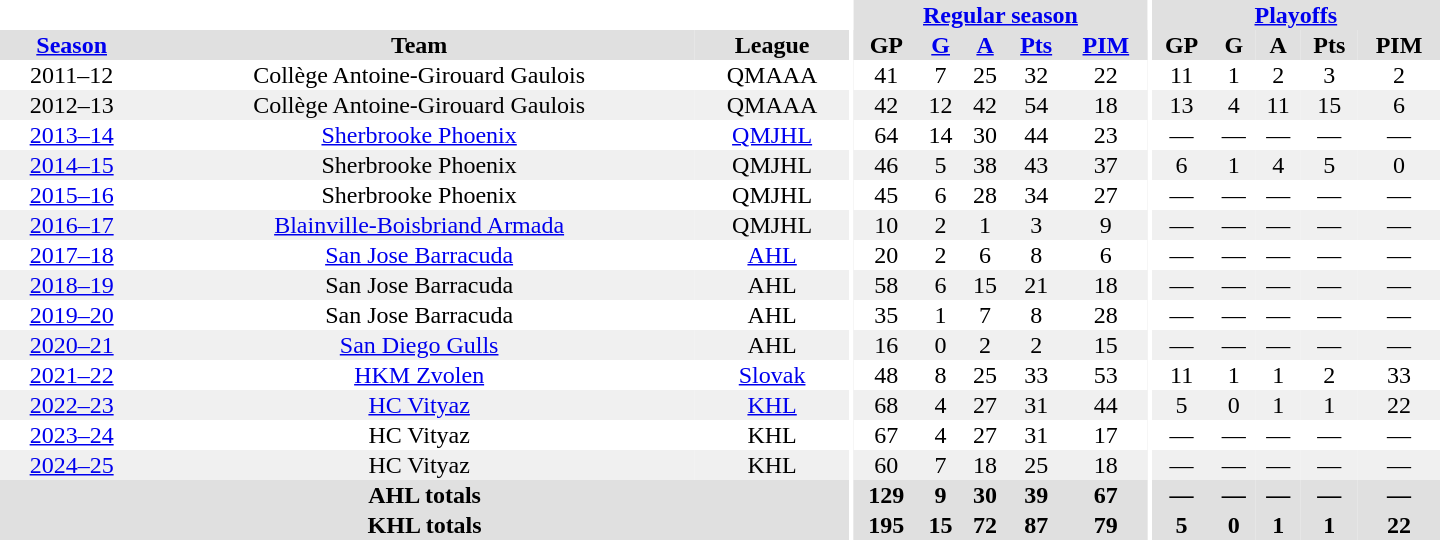<table border="0" cellpadding="1" cellspacing="0" style="text-align:center; width:60em">
<tr bgcolor="#e0e0e0">
<th colspan="3" bgcolor="#ffffff"></th>
<th rowspan="99" bgcolor="#ffffff"></th>
<th colspan="5"><a href='#'>Regular season</a></th>
<th rowspan="99" bgcolor="#ffffff"></th>
<th colspan="5"><a href='#'>Playoffs</a></th>
</tr>
<tr bgcolor="#e0e0e0">
<th><a href='#'>Season</a></th>
<th>Team</th>
<th>League</th>
<th>GP</th>
<th><a href='#'>G</a></th>
<th><a href='#'>A</a></th>
<th><a href='#'>Pts</a></th>
<th><a href='#'>PIM</a></th>
<th>GP</th>
<th>G</th>
<th>A</th>
<th>Pts</th>
<th>PIM</th>
</tr>
<tr>
<td>2011–12</td>
<td>Collège Antoine-Girouard Gaulois</td>
<td>QMAAA</td>
<td>41</td>
<td>7</td>
<td>25</td>
<td>32</td>
<td>22</td>
<td>11</td>
<td>1</td>
<td>2</td>
<td>3</td>
<td>2</td>
</tr>
<tr bgcolor="#f0f0f0">
<td>2012–13</td>
<td>Collège Antoine-Girouard Gaulois</td>
<td>QMAAA</td>
<td>42</td>
<td>12</td>
<td>42</td>
<td>54</td>
<td>18</td>
<td>13</td>
<td>4</td>
<td>11</td>
<td>15</td>
<td>6</td>
</tr>
<tr>
<td><a href='#'>2013–14</a></td>
<td><a href='#'>Sherbrooke Phoenix</a></td>
<td><a href='#'>QMJHL</a></td>
<td>64</td>
<td>14</td>
<td>30</td>
<td>44</td>
<td>23</td>
<td>—</td>
<td>—</td>
<td>—</td>
<td>—</td>
<td>—</td>
</tr>
<tr bgcolor="#f0f0f0">
<td><a href='#'>2014–15</a></td>
<td>Sherbrooke Phoenix</td>
<td>QMJHL</td>
<td>46</td>
<td>5</td>
<td>38</td>
<td>43</td>
<td>37</td>
<td>6</td>
<td>1</td>
<td>4</td>
<td>5</td>
<td>0</td>
</tr>
<tr>
<td><a href='#'>2015–16</a></td>
<td>Sherbrooke Phoenix</td>
<td>QMJHL</td>
<td>45</td>
<td>6</td>
<td>28</td>
<td>34</td>
<td>27</td>
<td>—</td>
<td>—</td>
<td>—</td>
<td>—</td>
<td>—</td>
</tr>
<tr bgcolor="#f0f0f0">
<td><a href='#'>2016–17</a></td>
<td><a href='#'>Blainville-Boisbriand Armada</a></td>
<td>QMJHL</td>
<td>10</td>
<td>2</td>
<td>1</td>
<td>3</td>
<td>9</td>
<td>—</td>
<td>—</td>
<td>—</td>
<td>—</td>
<td>—</td>
</tr>
<tr>
<td><a href='#'>2017–18</a></td>
<td><a href='#'>San Jose Barracuda</a></td>
<td><a href='#'>AHL</a></td>
<td>20</td>
<td>2</td>
<td>6</td>
<td>8</td>
<td>6</td>
<td>—</td>
<td>—</td>
<td>—</td>
<td>—</td>
<td>—</td>
</tr>
<tr bgcolor="#f0f0f0">
<td><a href='#'>2018–19</a></td>
<td>San Jose Barracuda</td>
<td>AHL</td>
<td>58</td>
<td>6</td>
<td>15</td>
<td>21</td>
<td>18</td>
<td>—</td>
<td>—</td>
<td>—</td>
<td>—</td>
<td>—</td>
</tr>
<tr>
<td><a href='#'>2019–20</a></td>
<td>San Jose Barracuda</td>
<td>AHL</td>
<td>35</td>
<td>1</td>
<td>7</td>
<td>8</td>
<td>28</td>
<td>—</td>
<td>—</td>
<td>—</td>
<td>—</td>
<td>—</td>
</tr>
<tr bgcolor="#f0f0f0">
<td><a href='#'>2020–21</a></td>
<td><a href='#'>San Diego Gulls</a></td>
<td>AHL</td>
<td>16</td>
<td>0</td>
<td>2</td>
<td>2</td>
<td>15</td>
<td>—</td>
<td>—</td>
<td>—</td>
<td>—</td>
<td>—</td>
</tr>
<tr>
<td><a href='#'>2021–22</a></td>
<td><a href='#'>HKM Zvolen</a></td>
<td><a href='#'>Slovak</a></td>
<td>48</td>
<td>8</td>
<td>25</td>
<td>33</td>
<td>53</td>
<td>11</td>
<td>1</td>
<td>1</td>
<td>2</td>
<td>33</td>
</tr>
<tr bgcolor="#f0f0f0">
<td><a href='#'>2022–23</a></td>
<td><a href='#'>HC Vityaz</a></td>
<td><a href='#'>KHL</a></td>
<td>68</td>
<td>4</td>
<td>27</td>
<td>31</td>
<td>44</td>
<td>5</td>
<td>0</td>
<td>1</td>
<td>1</td>
<td>22</td>
</tr>
<tr>
<td><a href='#'>2023–24</a></td>
<td>HC Vityaz</td>
<td>KHL</td>
<td>67</td>
<td>4</td>
<td>27</td>
<td>31</td>
<td>17</td>
<td>—</td>
<td>—</td>
<td>—</td>
<td>—</td>
<td>—</td>
</tr>
<tr bgcolor="#f0f0f0">
<td><a href='#'>2024–25</a></td>
<td>HC Vityaz</td>
<td>KHL</td>
<td>60</td>
<td>7</td>
<td>18</td>
<td>25</td>
<td>18</td>
<td>—</td>
<td>—</td>
<td>—</td>
<td>—</td>
<td>—</td>
</tr>
<tr bgcolor="#e0e0e0">
<th colspan="3">AHL totals</th>
<th>129</th>
<th>9</th>
<th>30</th>
<th>39</th>
<th>67</th>
<th>—</th>
<th>—</th>
<th>—</th>
<th>—</th>
<th>—</th>
</tr>
<tr bgcolor="#e0e0e0">
<th colspan="3">KHL totals</th>
<th>195</th>
<th>15</th>
<th>72</th>
<th>87</th>
<th>79</th>
<th>5</th>
<th>0</th>
<th>1</th>
<th>1</th>
<th>22</th>
</tr>
</table>
